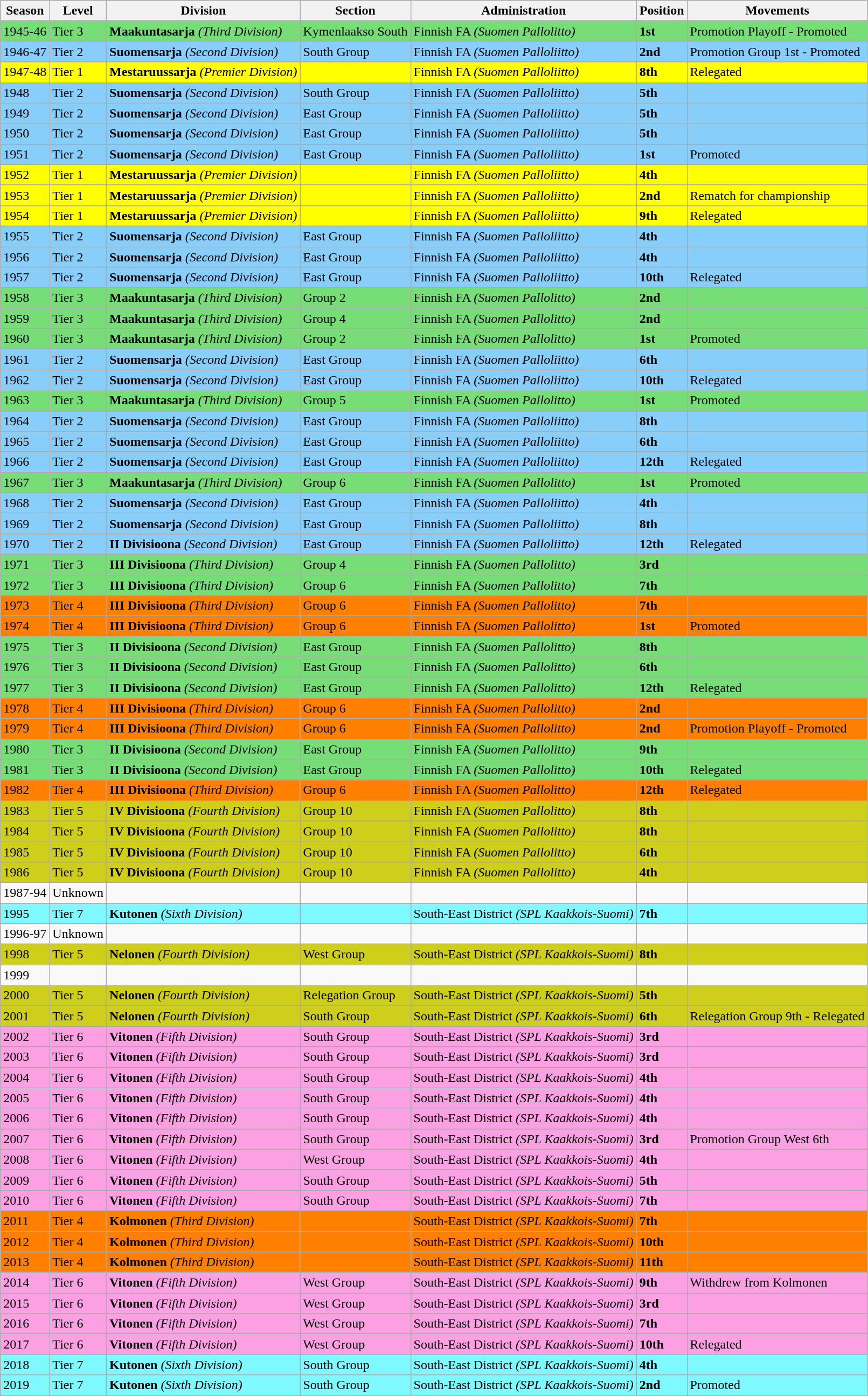<table class="wikitable">
<tr style="background:#f0f6fa;">
<th><strong>Season</strong></th>
<th><strong>Level</strong></th>
<th><strong>Division</strong></th>
<th><strong>Section</strong></th>
<th><strong>Administration</strong></th>
<th><strong>Position</strong></th>
<th><strong>Movements</strong></th>
</tr>
<tr>
<td style="background:#77DD77;">1945-46</td>
<td style="background:#77DD77;">Tier 3</td>
<td style="background:#77DD77;"><strong>Maakuntasarja</strong> <em>(Third Division)</em></td>
<td style="background:#77DD77;">Kymenlaakso South</td>
<td style="background:#77DD77;">Finnish FA <em>(Suomen Pallolitto)</em></td>
<td style="background:#77DD77;"><strong>1st</strong></td>
<td style="background:#77DD77;">Promotion Playoff - Promoted</td>
</tr>
<tr>
<td style="background:#87CEFA;">1946-47</td>
<td style="background:#87CEFA;">Tier 2</td>
<td style="background:#87CEFA;"><strong>Suomensarja</strong> <em>(Second Division)</em></td>
<td style="background:#87CEFA;">South Group</td>
<td style="background:#87CEFA;">Finnish FA <em>(Suomen Palloliitto)</em></td>
<td style="background:#87CEFA;"><strong>2nd</strong></td>
<td style="background:#87CEFA;">Promotion Group 1st - Promoted</td>
</tr>
<tr>
<td style="background:#FFFF00;">1947-48</td>
<td style="background:#FFFF00;">Tier 1</td>
<td style="background:#FFFF00;"><strong>Mestaruussarja</strong> <em>(Premier Division)</em></td>
<td style="background:#FFFF00;"></td>
<td style="background:#FFFF00;">Finnish FA <em>(Suomen Palloliitto)</em></td>
<td style="background:#FFFF00;"><strong>8th</strong></td>
<td style="background:#FFFF00;">Relegated</td>
</tr>
<tr>
<td style="background:#87CEFA;">1948</td>
<td style="background:#87CEFA;">Tier 2</td>
<td style="background:#87CEFA;"><strong>Suomensarja</strong> <em>(Second Division)</em></td>
<td style="background:#87CEFA;">South Group</td>
<td style="background:#87CEFA;">Finnish FA <em>(Suomen Palloliitto)</em></td>
<td style="background:#87CEFA;"><strong>5th</strong></td>
<td style="background:#87CEFA;"></td>
</tr>
<tr>
<td style="background:#87CEFA;">1949</td>
<td style="background:#87CEFA;">Tier 2</td>
<td style="background:#87CEFA;"><strong>Suomensarja</strong> <em>(Second Division)</em></td>
<td style="background:#87CEFA;">East Group</td>
<td style="background:#87CEFA;">Finnish FA <em>(Suomen Palloliitto)</em></td>
<td style="background:#87CEFA;"><strong>5th</strong></td>
<td style="background:#87CEFA;"></td>
</tr>
<tr>
<td style="background:#87CEFA;">1950</td>
<td style="background:#87CEFA;">Tier 2</td>
<td style="background:#87CEFA;"><strong>Suomensarja</strong> <em>(Second Division)</em></td>
<td style="background:#87CEFA;">East Group</td>
<td style="background:#87CEFA;">Finnish FA <em>(Suomen Palloliitto)</em></td>
<td style="background:#87CEFA;"><strong>5th</strong></td>
<td style="background:#87CEFA;"></td>
</tr>
<tr>
<td style="background:#87CEFA;">1951</td>
<td style="background:#87CEFA;">Tier 2</td>
<td style="background:#87CEFA;"><strong>Suomensarja</strong> <em>(Second Division)</em></td>
<td style="background:#87CEFA;">East Group</td>
<td style="background:#87CEFA;">Finnish FA <em>(Suomen Palloliitto)</em></td>
<td style="background:#87CEFA;"><strong>1st</strong></td>
<td style="background:#87CEFA;">Promoted</td>
</tr>
<tr>
<td style="background:#FFFF00;">1952</td>
<td style="background:#FFFF00;">Tier 1</td>
<td style="background:#FFFF00;"><strong>Mestaruussarja</strong> <em>(Premier Division)</em></td>
<td style="background:#FFFF00;"></td>
<td style="background:#FFFF00;">Finnish FA <em>(Suomen Palloliitto)</em></td>
<td style="background:#FFFF00;"><strong>4th</strong></td>
<td style="background:#FFFF00;"></td>
</tr>
<tr>
<td style="background:#FFFF00;">1953</td>
<td style="background:#FFFF00;">Tier 1</td>
<td style="background:#FFFF00;"><strong>Mestaruussarja</strong> <em>(Premier Division)</em></td>
<td style="background:#FFFF00;"></td>
<td style="background:#FFFF00;">Finnish FA <em>(Suomen Palloliitto)</em></td>
<td style="background:#FFFF00;"><strong>2nd</strong></td>
<td style="background:#FFFF00;">Rematch for championship</td>
</tr>
<tr>
<td style="background:#FFFF00;">1954</td>
<td style="background:#FFFF00;">Tier 1</td>
<td style="background:#FFFF00;"><strong>Mestaruussarja</strong> <em>(Premier Division)</em></td>
<td style="background:#FFFF00;"></td>
<td style="background:#FFFF00;">Finnish FA <em>(Suomen Palloliitto)</em></td>
<td style="background:#FFFF00;"><strong>9th</strong></td>
<td style="background:#FFFF00;">Relegated</td>
</tr>
<tr>
<td style="background:#87CEFA;">1955</td>
<td style="background:#87CEFA;">Tier 2</td>
<td style="background:#87CEFA;"><strong>Suomensarja</strong> <em>(Second Division)</em></td>
<td style="background:#87CEFA;">East Group</td>
<td style="background:#87CEFA;">Finnish FA <em>(Suomen Palloliitto)</em></td>
<td style="background:#87CEFA;"><strong>4th</strong></td>
<td style="background:#87CEFA;"></td>
</tr>
<tr>
<td style="background:#87CEFA;">1956</td>
<td style="background:#87CEFA;">Tier 2</td>
<td style="background:#87CEFA;"><strong>Suomensarja</strong> <em>(Second Division)</em></td>
<td style="background:#87CEFA;">East Group</td>
<td style="background:#87CEFA;">Finnish FA <em>(Suomen Palloliitto)</em></td>
<td style="background:#87CEFA;"><strong>4th</strong></td>
<td style="background:#87CEFA;"></td>
</tr>
<tr>
<td style="background:#87CEFA;">1957</td>
<td style="background:#87CEFA;">Tier 2</td>
<td style="background:#87CEFA;"><strong>Suomensarja</strong> <em>(Second Division)</em></td>
<td style="background:#87CEFA;">East Group</td>
<td style="background:#87CEFA;">Finnish FA <em>(Suomen Palloliitto)</em></td>
<td style="background:#87CEFA;"><strong>10th</strong></td>
<td style="background:#87CEFA;">Relegated</td>
</tr>
<tr>
<td style="background:#77DD77;">1958</td>
<td style="background:#77DD77;">Tier 3</td>
<td style="background:#77DD77;"><strong>Maakuntasarja</strong> <em>(Third Division)</em></td>
<td style="background:#77DD77;">Group 2</td>
<td style="background:#77DD77;">Finnish FA <em>(Suomen Pallolitto)</em></td>
<td style="background:#77DD77;"><strong>2nd</strong></td>
<td style="background:#77DD77;"></td>
</tr>
<tr>
<td style="background:#77DD77;">1959</td>
<td style="background:#77DD77;">Tier 3</td>
<td style="background:#77DD77;"><strong>Maakuntasarja</strong> <em>(Third Division)</em></td>
<td style="background:#77DD77;">Group 4</td>
<td style="background:#77DD77;">Finnish FA <em>(Suomen Pallolitto)</em></td>
<td style="background:#77DD77;"><strong>2nd</strong></td>
<td style="background:#77DD77;"></td>
</tr>
<tr>
<td style="background:#77DD77;">1960</td>
<td style="background:#77DD77;">Tier 3</td>
<td style="background:#77DD77;"><strong>Maakuntasarja</strong> <em>(Third Division)</em></td>
<td style="background:#77DD77;">Group 2</td>
<td style="background:#77DD77;">Finnish FA <em>(Suomen Pallolitto)</em></td>
<td style="background:#77DD77;"><strong>1st</strong></td>
<td style="background:#77DD77;">Promoted</td>
</tr>
<tr>
<td style="background:#87CEFA;">1961</td>
<td style="background:#87CEFA;">Tier 2</td>
<td style="background:#87CEFA;"><strong>Suomensarja</strong> <em>(Second Division)</em></td>
<td style="background:#87CEFA;">East Group</td>
<td style="background:#87CEFA;">Finnish FA <em>(Suomen Palloliitto)</em></td>
<td style="background:#87CEFA;"><strong>6th</strong></td>
<td style="background:#87CEFA;"></td>
</tr>
<tr>
<td style="background:#87CEFA;">1962</td>
<td style="background:#87CEFA;">Tier 2</td>
<td style="background:#87CEFA;"><strong>Suomensarja</strong> <em>(Second Division)</em></td>
<td style="background:#87CEFA;">East Group</td>
<td style="background:#87CEFA;">Finnish FA <em>(Suomen Palloliitto)</em></td>
<td style="background:#87CEFA;"><strong>10th</strong></td>
<td style="background:#87CEFA;">Relegated</td>
</tr>
<tr>
<td style="background:#77DD77;">1963</td>
<td style="background:#77DD77;">Tier 3</td>
<td style="background:#77DD77;"><strong>Maakuntasarja</strong> <em>(Third Division)</em></td>
<td style="background:#77DD77;">Group 5</td>
<td style="background:#77DD77;">Finnish FA <em>(Suomen Pallolitto)</em></td>
<td style="background:#77DD77;"><strong>1st</strong></td>
<td style="background:#77DD77;">Promoted</td>
</tr>
<tr>
<td style="background:#87CEFA;">1964</td>
<td style="background:#87CEFA;">Tier 2</td>
<td style="background:#87CEFA;"><strong>Suomensarja</strong> <em>(Second Division)</em></td>
<td style="background:#87CEFA;">East Group</td>
<td style="background:#87CEFA;">Finnish FA <em>(Suomen Palloliitto)</em></td>
<td style="background:#87CEFA;"><strong>8th</strong></td>
<td style="background:#87CEFA;"></td>
</tr>
<tr>
<td style="background:#87CEFA;">1965</td>
<td style="background:#87CEFA;">Tier 2</td>
<td style="background:#87CEFA;"><strong>Suomensarja</strong> <em>(Second Division)</em></td>
<td style="background:#87CEFA;">East Group</td>
<td style="background:#87CEFA;">Finnish FA <em>(Suomen Palloliitto)</em></td>
<td style="background:#87CEFA;"><strong>6th</strong></td>
<td style="background:#87CEFA;"></td>
</tr>
<tr>
<td style="background:#87CEFA;">1966</td>
<td style="background:#87CEFA;">Tier 2</td>
<td style="background:#87CEFA;"><strong>Suomensarja</strong> <em>(Second Division)</em></td>
<td style="background:#87CEFA;">East Group</td>
<td style="background:#87CEFA;">Finnish FA <em>(Suomen Palloliitto)</em></td>
<td style="background:#87CEFA;"><strong>12th</strong></td>
<td style="background:#87CEFA;">Relegated</td>
</tr>
<tr>
<td style="background:#77DD77;">1967</td>
<td style="background:#77DD77;">Tier 3</td>
<td style="background:#77DD77;"><strong>Maakuntasarja</strong> <em>(Third Division)</em></td>
<td style="background:#77DD77;">Group 6</td>
<td style="background:#77DD77;">Finnish FA <em>(Suomen Pallolitto)</em></td>
<td style="background:#77DD77;"><strong>1st</strong></td>
<td style="background:#77DD77;">Promoted</td>
</tr>
<tr>
<td style="background:#87CEFA;">1968</td>
<td style="background:#87CEFA;">Tier 2</td>
<td style="background:#87CEFA;"><strong>Suomensarja</strong> <em>(Second Division)</em></td>
<td style="background:#87CEFA;">East Group</td>
<td style="background:#87CEFA;">Finnish FA <em>(Suomen Palloliitto)</em></td>
<td style="background:#87CEFA;"><strong>4th</strong></td>
<td style="background:#87CEFA;"></td>
</tr>
<tr>
<td style="background:#87CEFA;">1969</td>
<td style="background:#87CEFA;">Tier 2</td>
<td style="background:#87CEFA;"><strong>Suomensarja</strong> <em>(Second Division)</em></td>
<td style="background:#87CEFA;">East Group</td>
<td style="background:#87CEFA;">Finnish FA <em>(Suomen Palloliitto)</em></td>
<td style="background:#87CEFA;"><strong>8th</strong></td>
<td style="background:#87CEFA;"></td>
</tr>
<tr>
<td style="background:#87CEFA;">1970</td>
<td style="background:#87CEFA;">Tier 2</td>
<td style="background:#87CEFA;"><strong>II Divisioona</strong> <em>(Second Division)</em></td>
<td style="background:#87CEFA;">East Group</td>
<td style="background:#87CEFA;">Finnish FA <em>(Suomen Palloliitto)</em></td>
<td style="background:#87CEFA;"><strong>12th</strong></td>
<td style="background:#87CEFA;">Relegated</td>
</tr>
<tr>
<td style="background:#77DD77;">1971</td>
<td style="background:#77DD77;">Tier 3</td>
<td style="background:#77DD77;"><strong>III Divisioona</strong> <em>(Third Division)</em></td>
<td style="background:#77DD77;">Group 4</td>
<td style="background:#77DD77;">Finnish FA <em>(Suomen Pallolitto)</em></td>
<td style="background:#77DD77;"><strong>3rd</strong></td>
<td style="background:#77DD77;"></td>
</tr>
<tr>
<td style="background:#77DD77;">1972</td>
<td style="background:#77DD77;">Tier 3</td>
<td style="background:#77DD77;"><strong>III Divisioona</strong> <em>(Third Division)</em></td>
<td style="background:#77DD77;">Group 6</td>
<td style="background:#77DD77;">Finnish FA <em>(Suomen Pallolitto)</em></td>
<td style="background:#77DD77;"><strong>7th</strong></td>
<td style="background:#77DD77;"></td>
</tr>
<tr>
<td style="background:#FF7F00;">1973</td>
<td style="background:#FF7F00;">Tier 4</td>
<td style="background:#FF7F00;"><strong>III Divisioona</strong> <em>(Third Division)</em></td>
<td style="background:#FF7F00;">Group 6</td>
<td style="background:#FF7F00;">Finnish FA <em>(Suomen Pallolitto)</em></td>
<td style="background:#FF7F00;"><strong>7th</strong></td>
<td style="background:#FF7F00;"></td>
</tr>
<tr>
<td style="background:#FF7F00;">1974</td>
<td style="background:#FF7F00;">Tier 4</td>
<td style="background:#FF7F00;"><strong>III Divisioona</strong> <em>(Third Division)</em></td>
<td style="background:#FF7F00;">Group 6</td>
<td style="background:#FF7F00;">Finnish FA <em>(Suomen Pallolitto)</em></td>
<td style="background:#FF7F00;"><strong>1st</strong></td>
<td style="background:#FF7F00;">Promoted</td>
</tr>
<tr>
<td style="background:#77DD77;">1975</td>
<td style="background:#77DD77;">Tier 3</td>
<td style="background:#77DD77;"><strong>II Divisioona</strong> <em>(Second Division)</em></td>
<td style="background:#77DD77;">East Group</td>
<td style="background:#77DD77;">Finnish FA <em>(Suomen Pallolitto)</em></td>
<td style="background:#77DD77;"><strong>8th</strong></td>
<td style="background:#77DD77;"></td>
</tr>
<tr>
<td style="background:#77DD77;">1976</td>
<td style="background:#77DD77;">Tier 3</td>
<td style="background:#77DD77;"><strong>II Divisioona</strong> <em>(Second Division)</em></td>
<td style="background:#77DD77;">East Group</td>
<td style="background:#77DD77;">Finnish FA <em>(Suomen Pallolitto)</em></td>
<td style="background:#77DD77;"><strong>6th</strong></td>
<td style="background:#77DD77;"></td>
</tr>
<tr>
<td style="background:#77DD77;">1977</td>
<td style="background:#77DD77;">Tier 3</td>
<td style="background:#77DD77;"><strong>II Divisioona</strong> <em>(Second Division)</em></td>
<td style="background:#77DD77;">East Group</td>
<td style="background:#77DD77;">Finnish FA <em>(Suomen Pallolitto)</em></td>
<td style="background:#77DD77;"><strong>12th</strong></td>
<td style="background:#77DD77;">Relegated</td>
</tr>
<tr>
<td style="background:#FF7F00;">1978</td>
<td style="background:#FF7F00;">Tier 4</td>
<td style="background:#FF7F00;"><strong>III Divisioona</strong> <em>(Third Division)</em></td>
<td style="background:#FF7F00;">Group 6</td>
<td style="background:#FF7F00;">Finnish FA <em>(Suomen Pallolitto)</em></td>
<td style="background:#FF7F00;"><strong>2nd</strong></td>
<td style="background:#FF7F00;"></td>
</tr>
<tr>
<td style="background:#FF7F00;">1979</td>
<td style="background:#FF7F00;">Tier 4</td>
<td style="background:#FF7F00;"><strong>III Divisioona</strong> <em>(Third Division)</em></td>
<td style="background:#FF7F00;">Group 6</td>
<td style="background:#FF7F00;">Finnish FA <em>(Suomen Pallolitto)</em></td>
<td style="background:#FF7F00;"><strong>2nd</strong></td>
<td style="background:#FF7F00;">Promotion Playoff - Promoted</td>
</tr>
<tr>
<td style="background:#77DD77;">1980</td>
<td style="background:#77DD77;">Tier 3</td>
<td style="background:#77DD77;"><strong>II Divisioona</strong> <em>(Second Division)</em></td>
<td style="background:#77DD77;">East Group</td>
<td style="background:#77DD77;">Finnish FA <em>(Suomen Pallolitto)</em></td>
<td style="background:#77DD77;"><strong>9th</strong></td>
<td style="background:#77DD77;"></td>
</tr>
<tr>
<td style="background:#77DD77;">1981</td>
<td style="background:#77DD77;">Tier 3</td>
<td style="background:#77DD77;"><strong>II Divisioona</strong> <em>(Second Division)</em></td>
<td style="background:#77DD77;">East Group</td>
<td style="background:#77DD77;">Finnish FA <em>(Suomen Pallolitto)</em></td>
<td style="background:#77DD77;"><strong>10th</strong></td>
<td style="background:#77DD77;">Relegated</td>
</tr>
<tr>
<td style="background:#FF7F00;">1982</td>
<td style="background:#FF7F00;">Tier 4</td>
<td style="background:#FF7F00;"><strong>III Divisioona</strong> <em>(Third Division)</em></td>
<td style="background:#FF7F00;">Group 6</td>
<td style="background:#FF7F00;">Finnish FA <em>(Suomen Pallolitto)</em></td>
<td style="background:#FF7F00;"><strong>12th</strong></td>
<td style="background:#FF7F00;">Relegated</td>
</tr>
<tr>
<td style="background:#CECE1B;">1983</td>
<td style="background:#CECE1B;">Tier 5</td>
<td style="background:#CECE1B;"><strong>IV Divisioona</strong> <em>(Fourth Division)</em></td>
<td style="background:#CECE1B;">Group 10</td>
<td style="background:#CECE1B;">Finnish FA <em>(Suomen Pallolitto)</em></td>
<td style="background:#CECE1B;"><strong>8th</strong></td>
<td style="background:#CECE1B;"></td>
</tr>
<tr>
<td style="background:#CECE1B;">1984</td>
<td style="background:#CECE1B;">Tier 5</td>
<td style="background:#CECE1B;"><strong>IV Divisioona</strong> <em>(Fourth Division)</em></td>
<td style="background:#CECE1B;">Group 10</td>
<td style="background:#CECE1B;">Finnish FA <em>(Suomen Pallolitto)</em></td>
<td style="background:#CECE1B;"><strong>8th</strong></td>
<td style="background:#CECE1B;"></td>
</tr>
<tr>
<td style="background:#CECE1B;">1985</td>
<td style="background:#CECE1B;">Tier 5</td>
<td style="background:#CECE1B;"><strong>IV Divisioona</strong> <em>(Fourth Division)</em></td>
<td style="background:#CECE1B;">Group 10</td>
<td style="background:#CECE1B;">Finnish FA <em>(Suomen Pallolitto)</em></td>
<td style="background:#CECE1B;"><strong>6th</strong></td>
<td style="background:#CECE1B;"></td>
</tr>
<tr>
<td style="background:#CECE1B;">1986</td>
<td style="background:#CECE1B;">Tier 5</td>
<td style="background:#CECE1B;"><strong>IV Divisioona</strong> <em>(Fourth Division)</em></td>
<td style="background:#CECE1B;">Group 10</td>
<td style="background:#CECE1B;">Finnish FA <em>(Suomen Pallolitto)</em></td>
<td style="background:#CECE1B;"><strong>4th</strong></td>
<td style="background:#CECE1B;"></td>
</tr>
<tr>
<td style="background:;">1987-94</td>
<td style="background:;">Unknown</td>
<td style="background:;"></td>
<td style="background:;"></td>
<td style="background:;"></td>
<td style="background:;"></td>
<td style="background:;"></td>
</tr>
<tr>
<td style="background:#7DF9FF;">1995</td>
<td style="background:#7DF9FF;">Tier 7</td>
<td style="background:#7DF9FF;"><strong>Kutonen</strong> <em>(Sixth Division)</em></td>
<td style="background:#7DF9FF;"></td>
<td style="background:#7DF9FF;">South-East District <em>(SPL Kaakkois-Suomi)</em></td>
<td style="background:#7DF9FF;"><strong>7th</strong></td>
<td style="background:#7DF9FF;"></td>
</tr>
<tr>
<td style="background:;">1996-97</td>
<td style="background:;">Unknown</td>
<td style="background:;"></td>
<td style="background:;"></td>
<td style="background:;"></td>
<td style="background:;"></td>
<td style="background:;"></td>
</tr>
<tr>
<td style="background:#CECE1B;">1998</td>
<td style="background:#CECE1B;">Tier 5</td>
<td style="background:#CECE1B;"><strong>Nelonen</strong> <em>(Fourth Division)</em></td>
<td style="background:#CECE1B;">West Group</td>
<td style="background:#CECE1B;">South-East District <em>(SPL Kaakkois-Suomi)</em></td>
<td style="background:#CECE1B;"><strong>8th</strong></td>
<td style="background:#CECE1B;"></td>
</tr>
<tr>
<td style="background:;">1999</td>
<td style="background:;"></td>
<td style="background:;"></td>
<td style="background:;"></td>
<td style="background:;"></td>
<td style="background:;"></td>
<td style="background:;"></td>
</tr>
<tr>
<td style="background:#CECE1B;">2000</td>
<td style="background:#CECE1B;">Tier 5</td>
<td style="background:#CECE1B;"><strong>Nelonen</strong> <em>(Fourth Division)</em></td>
<td style="background:#CECE1B;">Relegation Group</td>
<td style="background:#CECE1B;">South-East District <em>(SPL Kaakkois-Suomi)</em></td>
<td style="background:#CECE1B;"><strong>5th</strong></td>
<td style="background:#CECE1B;"></td>
</tr>
<tr>
<td style="background:#CECE1B;">2001</td>
<td style="background:#CECE1B;">Tier 5</td>
<td style="background:#CECE1B;"><strong>Nelonen</strong> <em>(Fourth Division)</em></td>
<td style="background:#CECE1B;">South Group</td>
<td style="background:#CECE1B;">South-East District <em>(SPL Kaakkois-Suomi)</em></td>
<td style="background:#CECE1B;"><strong>6th</strong></td>
<td style="background:#CECE1B;">Relegation Group 9th - Relegated</td>
</tr>
<tr>
<td style="background:#FBA0E3;">2002</td>
<td style="background:#FBA0E3;">Tier 6</td>
<td style="background:#FBA0E3;"><strong>Vitonen</strong> <em>(Fifth Division)</em></td>
<td style="background:#FBA0E3;">South Group</td>
<td style="background:#FBA0E3;">South-East District <em>(SPL Kaakkois-Suomi)</em></td>
<td style="background:#FBA0E3;"><strong>3rd</strong></td>
<td style="background:#FBA0E3;"></td>
</tr>
<tr>
<td style="background:#FBA0E3;">2003</td>
<td style="background:#FBA0E3;">Tier 6</td>
<td style="background:#FBA0E3;"><strong>Vitonen</strong> <em>(Fifth Division)</em></td>
<td style="background:#FBA0E3;">South Group</td>
<td style="background:#FBA0E3;">South-East District <em>(SPL Kaakkois-Suomi)</em></td>
<td style="background:#FBA0E3;"><strong>3rd</strong></td>
<td style="background:#FBA0E3;"></td>
</tr>
<tr>
<td style="background:#FBA0E3;">2004</td>
<td style="background:#FBA0E3;">Tier 6</td>
<td style="background:#FBA0E3;"><strong>Vitonen</strong> <em>(Fifth Division)</em></td>
<td style="background:#FBA0E3;">South Group</td>
<td style="background:#FBA0E3;">South-East District <em>(SPL Kaakkois-Suomi)</em></td>
<td style="background:#FBA0E3;"><strong>4th</strong></td>
<td style="background:#FBA0E3;"></td>
</tr>
<tr>
<td style="background:#FBA0E3;">2005</td>
<td style="background:#FBA0E3;">Tier 6</td>
<td style="background:#FBA0E3;"><strong>Vitonen</strong> <em>(Fifth Division)</em></td>
<td style="background:#FBA0E3;">South Group</td>
<td style="background:#FBA0E3;">South-East District <em>(SPL Kaakkois-Suomi)</em></td>
<td style="background:#FBA0E3;"><strong>4th</strong></td>
<td style="background:#FBA0E3;"></td>
</tr>
<tr>
<td style="background:#FBA0E3;">2006</td>
<td style="background:#FBA0E3;">Tier 6</td>
<td style="background:#FBA0E3;"><strong>Vitonen</strong> <em>(Fifth Division)</em></td>
<td style="background:#FBA0E3;">South Group</td>
<td style="background:#FBA0E3;">South-East District <em>(SPL Kaakkois-Suomi)</em></td>
<td style="background:#FBA0E3;"><strong>4th</strong></td>
<td style="background:#FBA0E3;"></td>
</tr>
<tr>
<td style="background:#FBA0E3;">2007</td>
<td style="background:#FBA0E3;">Tier 6</td>
<td style="background:#FBA0E3;"><strong>Vitonen</strong> <em>(Fifth Division)</em></td>
<td style="background:#FBA0E3;">South Group</td>
<td style="background:#FBA0E3;">South-East District <em>(SPL Kaakkois-Suomi)</em></td>
<td style="background:#FBA0E3;"><strong>3rd</strong></td>
<td style="background:#FBA0E3;">Promotion Group West 6th</td>
</tr>
<tr>
<td style="background:#FBA0E3;">2008</td>
<td style="background:#FBA0E3;">Tier 6</td>
<td style="background:#FBA0E3;"><strong>Vitonen</strong> <em>(Fifth Division)</em></td>
<td style="background:#FBA0E3;">West Group</td>
<td style="background:#FBA0E3;">South-East District <em>(SPL Kaakkois-Suomi)</em></td>
<td style="background:#FBA0E3;"><strong>4th</strong></td>
<td style="background:#FBA0E3;"></td>
</tr>
<tr>
<td style="background:#FBA0E3;">2009</td>
<td style="background:#FBA0E3;">Tier 6</td>
<td style="background:#FBA0E3;"><strong>Vitonen</strong> <em>(Fifth Division)</em></td>
<td style="background:#FBA0E3;">South Group</td>
<td style="background:#FBA0E3;">South-East District <em>(SPL Kaakkois-Suomi)</em></td>
<td style="background:#FBA0E3;"><strong>5th</strong></td>
<td style="background:#FBA0E3;"></td>
</tr>
<tr>
<td style="background:#FBA0E3;">2010</td>
<td style="background:#FBA0E3;">Tier 6</td>
<td style="background:#FBA0E3;"><strong>Vitonen</strong> <em>(Fifth Division)</em></td>
<td style="background:#FBA0E3;">South Group</td>
<td style="background:#FBA0E3;">South-East District <em>(SPL Kaakkois-Suomi)</em></td>
<td style="background:#FBA0E3;"><strong>7th</strong></td>
<td style="background:#FBA0E3;"></td>
</tr>
<tr>
<td style="background:#FF7F00;">2011</td>
<td style="background:#FF7F00;">Tier 4</td>
<td style="background:#FF7F00;"><strong>Kolmonen</strong> <em>(Third Division)</em></td>
<td style="background:#FF7F00;"></td>
<td style="background:#FF7F00;">South-East District <em>(SPL Kaakkois-Suomi)</em></td>
<td style="background:#FF7F00;"><strong>7th</strong></td>
<td style="background:#FF7F00;"></td>
</tr>
<tr>
<td style="background:#FF7F00;">2012</td>
<td style="background:#FF7F00;">Tier 4</td>
<td style="background:#FF7F00;"><strong>Kolmonen</strong> <em>(Third Division)</em></td>
<td style="background:#FF7F00;"></td>
<td style="background:#FF7F00;">South-East District <em>(SPL Kaakkois-Suomi)</em></td>
<td style="background:#FF7F00;"><strong>10th</strong></td>
<td style="background:#FF7F00;"></td>
</tr>
<tr>
<td style="background:#FF7F00;">2013</td>
<td style="background:#FF7F00;">Tier 4</td>
<td style="background:#FF7F00;"><strong>Kolmonen</strong> <em>(Third Division)</em></td>
<td style="background:#FF7F00;"></td>
<td style="background:#FF7F00;">South-East District <em>(SPL Kaakkois-Suomi)</em></td>
<td style="background:#FF7F00;"><strong>11th</strong></td>
<td style="background:#FF7F00;"></td>
</tr>
<tr>
<td style="background:#FBA0E3;">2014</td>
<td style="background:#FBA0E3;">Tier 6</td>
<td style="background:#FBA0E3;"><strong>Vitonen</strong> <em>(Fifth Division)</em></td>
<td style="background:#FBA0E3;">West Group</td>
<td style="background:#FBA0E3;">South-East District <em>(SPL Kaakkois-Suomi)</em></td>
<td style="background:#FBA0E3;"><strong>9th</strong></td>
<td style="background:#FBA0E3;">Withdrew from Kolmonen</td>
</tr>
<tr>
<td style="background:#FBA0E3;">2015</td>
<td style="background:#FBA0E3;">Tier 6</td>
<td style="background:#FBA0E3;"><strong>Vitonen</strong> <em>(Fifth Division)</em></td>
<td style="background:#FBA0E3;">West Group</td>
<td style="background:#FBA0E3;">South-East District <em>(SPL Kaakkois-Suomi)</em></td>
<td style="background:#FBA0E3;"><strong>3rd</strong></td>
<td style="background:#FBA0E3;"></td>
</tr>
<tr>
<td style="background:#FBA0E3;">2016</td>
<td style="background:#FBA0E3;">Tier 6</td>
<td style="background:#FBA0E3;"><strong>Vitonen</strong> <em>(Fifth Division)</em></td>
<td style="background:#FBA0E3;">West Group</td>
<td style="background:#FBA0E3;">South-East District <em>(SPL Kaakkois-Suomi)</em></td>
<td style="background:#FBA0E3;"><strong>7th</strong></td>
<td style="background:#FBA0E3;"></td>
</tr>
<tr>
<td style="background:#FBA0E3;">2017</td>
<td style="background:#FBA0E3;">Tier 6</td>
<td style="background:#FBA0E3;"><strong>Vitonen</strong> <em>(Fifth Division)</em></td>
<td style="background:#FBA0E3;">West Group</td>
<td style="background:#FBA0E3;">South-East District <em>(SPL Kaakkois-Suomi)</em></td>
<td style="background:#FBA0E3;"><strong>10th</strong></td>
<td style="background:#FBA0E3;">Relegated</td>
</tr>
<tr>
<td style="background:#7DF9FF;">2018</td>
<td style="background:#7DF9FF;">Tier 7</td>
<td style="background:#7DF9FF;"><strong>Kutonen</strong> <em>(Sixth Division)</em></td>
<td style="background:#7DF9FF;">South Group</td>
<td style="background:#7DF9FF;">South-East District <em>(SPL Kaakkois-Suomi)</em></td>
<td style="background:#7DF9FF;"><strong>4th</strong></td>
<td style="background:#7DF9FF;"></td>
</tr>
<tr>
<td style="background:#7DF9FF;">2019</td>
<td style="background:#7DF9FF;">Tier 7</td>
<td style="background:#7DF9FF;"><strong>Kutonen</strong> <em>(Sixth Division)</em></td>
<td style="background:#7DF9FF;">South Group</td>
<td style="background:#7DF9FF;">South-East District <em>(SPL Kaakkois-Suomi)</em></td>
<td style="background:#7DF9FF;"><strong>2nd</strong></td>
<td style="background:#7DF9FF;">Promoted</td>
</tr>
</table>
